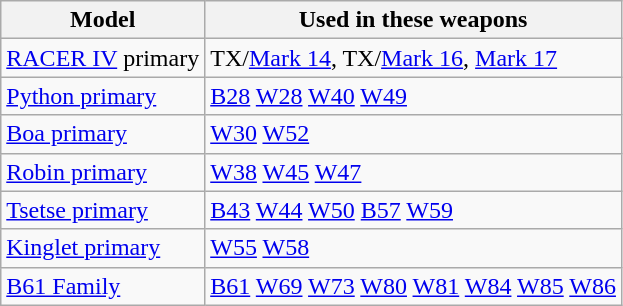<table class="wikitable" style="border-collapse:collapse;">
<tr>
<th>Model</th>
<th>Used in these weapons</th>
</tr>
<tr>
<td><a href='#'>RACER IV</a> primary</td>
<td>TX/<a href='#'>Mark 14</a>, TX/<a href='#'>Mark 16</a>, <a href='#'>Mark 17</a></td>
</tr>
<tr>
<td><a href='#'>Python primary</a></td>
<td><a href='#'>B28</a> <a href='#'>W28</a> <a href='#'>W40</a> <a href='#'>W49</a></td>
</tr>
<tr>
<td><a href='#'>Boa primary</a></td>
<td><a href='#'>W30</a> <a href='#'>W52</a></td>
</tr>
<tr>
<td><a href='#'>Robin primary</a></td>
<td><a href='#'>W38</a> <a href='#'>W45</a> <a href='#'>W47</a></td>
</tr>
<tr>
<td><a href='#'>Tsetse primary</a></td>
<td><a href='#'>B43</a> <a href='#'>W44</a> <a href='#'>W50</a> <a href='#'>B57</a> <a href='#'>W59</a></td>
</tr>
<tr>
<td><a href='#'>Kinglet primary</a></td>
<td><a href='#'>W55</a> <a href='#'>W58</a></td>
</tr>
<tr>
<td><a href='#'>B61 Family</a></td>
<td><a href='#'>B61</a> <a href='#'>W69</a> <a href='#'>W73</a> <a href='#'>W80</a> <a href='#'>W81</a> <a href='#'>W84</a> <a href='#'>W85</a> <a href='#'>W86</a></td>
</tr>
</table>
